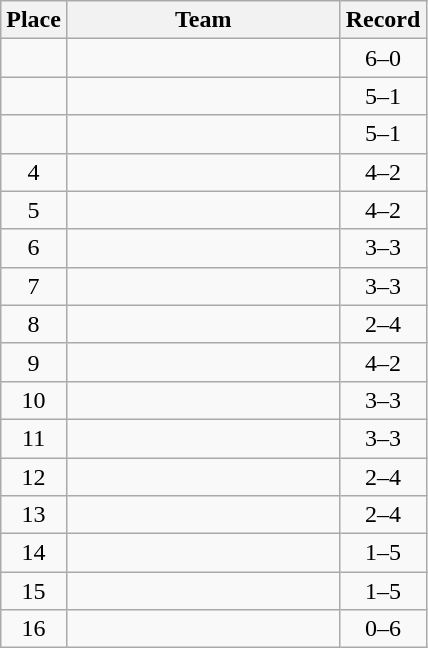<table class="wikitable" style="text-align:center">
<tr>
<th width=30>Place</th>
<th width=175>Team</th>
<th width=50>Record</th>
</tr>
<tr>
<td></td>
<td align=left></td>
<td>6–0</td>
</tr>
<tr>
<td></td>
<td align=left></td>
<td>5–1</td>
</tr>
<tr>
<td></td>
<td align=left></td>
<td>5–1</td>
</tr>
<tr>
<td>4</td>
<td align=left></td>
<td>4–2</td>
</tr>
<tr>
<td>5</td>
<td align=left></td>
<td>4–2</td>
</tr>
<tr>
<td>6</td>
<td align=left></td>
<td>3–3</td>
</tr>
<tr>
<td>7</td>
<td align=left></td>
<td>3–3</td>
</tr>
<tr>
<td>8</td>
<td align=left></td>
<td>2–4</td>
</tr>
<tr>
<td>9</td>
<td align=left></td>
<td>4–2</td>
</tr>
<tr>
<td>10</td>
<td align=left></td>
<td>3–3</td>
</tr>
<tr>
<td>11</td>
<td align=left></td>
<td>3–3</td>
</tr>
<tr>
<td>12</td>
<td align=left></td>
<td>2–4</td>
</tr>
<tr>
<td>13</td>
<td align=left></td>
<td>2–4</td>
</tr>
<tr>
<td>14</td>
<td align=left></td>
<td>1–5</td>
</tr>
<tr>
<td>15</td>
<td align=left></td>
<td>1–5</td>
</tr>
<tr>
<td>16</td>
<td align=left></td>
<td>0–6</td>
</tr>
</table>
